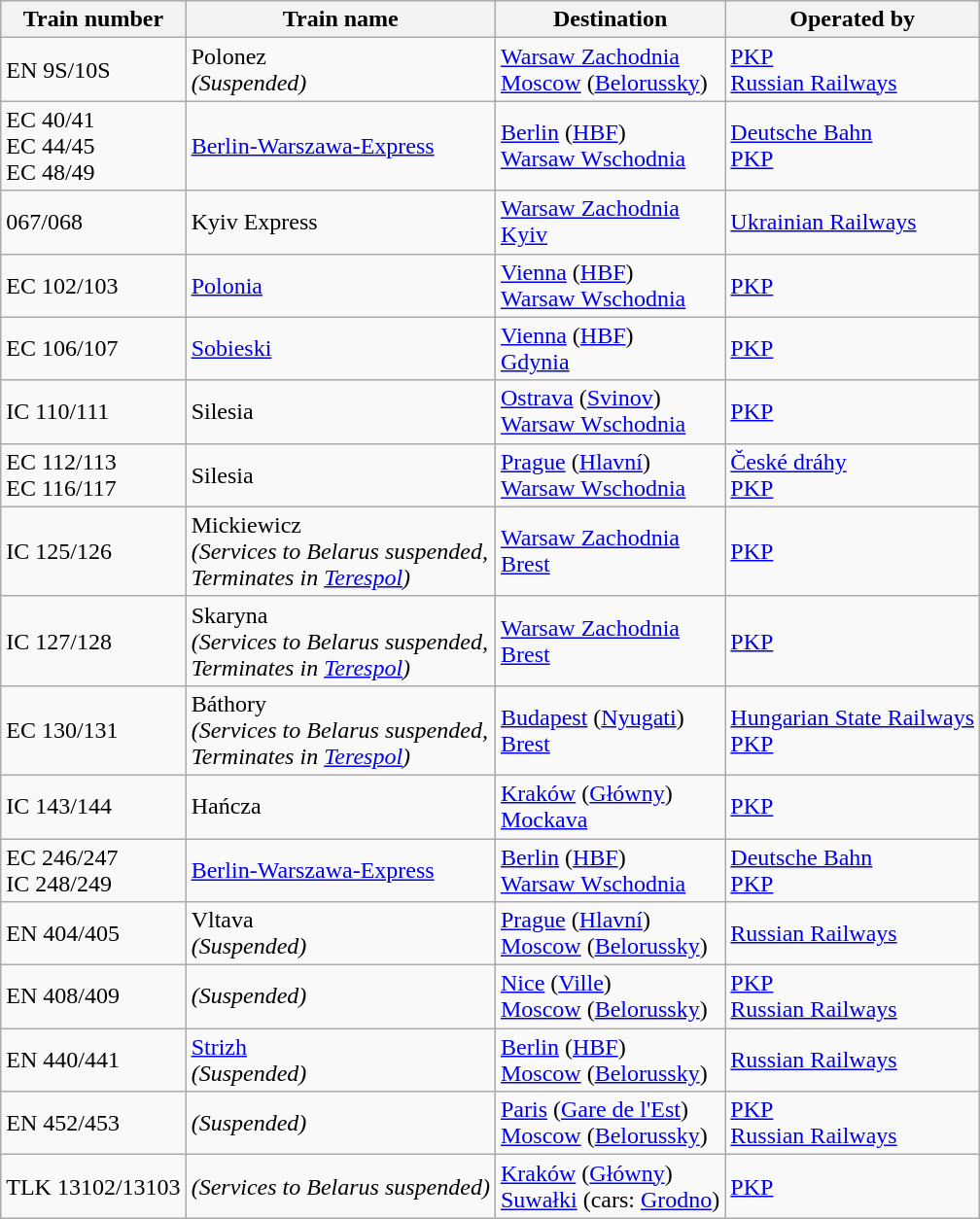<table class="wikitable">
<tr>
<th>Train number</th>
<th>Train name</th>
<th>Destination</th>
<th>Operated by</th>
</tr>
<tr>
<td>EN 9S/10S</td>
<td>Polonez<br><em>(Suspended)</em></td>
<td> <a href='#'>Warsaw Zachodnia</a><br> <a href='#'>Moscow</a> (<a href='#'>Belorussky</a>)</td>
<td> <a href='#'>PKP</a><br> <a href='#'>Russian Railways</a></td>
</tr>
<tr>
<td>EC 40/41<br>EC 44/45<br>EC 48/49</td>
<td><a href='#'>Berlin-Warszawa-Express</a></td>
<td> <a href='#'>Berlin</a> (<a href='#'>HBF</a>)<br> <a href='#'>Warsaw Wschodnia</a></td>
<td> <a href='#'>Deutsche Bahn</a><br> <a href='#'>PKP</a></td>
</tr>
<tr>
<td>067/068</td>
<td>Kyiv Express</td>
<td> <a href='#'>Warsaw Zachodnia</a><br> <a href='#'>Kyiv</a></td>
<td> <a href='#'>Ukrainian Railways</a></td>
</tr>
<tr>
<td>EC 102/103</td>
<td><a href='#'>Polonia</a></td>
<td> <a href='#'>Vienna</a> (<a href='#'>HBF</a>)<br> <a href='#'>Warsaw Wschodnia</a></td>
<td> <a href='#'>PKP</a></td>
</tr>
<tr>
<td>EC 106/107</td>
<td><a href='#'>Sobieski</a></td>
<td> <a href='#'>Vienna</a> (<a href='#'>HBF</a>)<br> <a href='#'>Gdynia</a></td>
<td> <a href='#'>PKP</a></td>
</tr>
<tr>
<td>IC 110/111</td>
<td>Silesia</td>
<td> <a href='#'>Ostrava</a> (<a href='#'>Svinov</a>)<br> <a href='#'>Warsaw Wschodnia</a></td>
<td> <a href='#'>PKP</a></td>
</tr>
<tr>
<td>EC 112/113<br>EC 116/117</td>
<td>Silesia</td>
<td> <a href='#'>Prague</a> (<a href='#'>Hlavní</a>)<br> <a href='#'>Warsaw Wschodnia</a></td>
<td> <a href='#'>České dráhy</a><br> <a href='#'>PKP</a></td>
</tr>
<tr>
<td>IC 125/126</td>
<td>Mickiewicz<br><em>(Services to Belarus suspended,<br>Terminates in <a href='#'>Terespol</a>)</em></td>
<td> <a href='#'>Warsaw Zachodnia</a><br> <a href='#'>Brest</a></td>
<td> <a href='#'>PKP</a></td>
</tr>
<tr>
<td>IC 127/128</td>
<td>Skaryna<br><em>(Services to Belarus suspended,<br>Terminates in <a href='#'>Terespol</a>)</em></td>
<td> <a href='#'>Warsaw Zachodnia</a><br> <a href='#'>Brest</a></td>
<td> <a href='#'>PKP</a></td>
</tr>
<tr>
<td>EC 130/131</td>
<td>Báthory<br><em>(Services to Belarus suspended,<br>Terminates in <a href='#'>Terespol</a>)</em></td>
<td> <a href='#'>Budapest</a> (<a href='#'>Nyugati</a>)<br> <a href='#'>Brest</a></td>
<td> <a href='#'>Hungarian State Railways</a><br> <a href='#'>PKP</a></td>
</tr>
<tr>
<td>IC 143/144</td>
<td>Hańcza</td>
<td> <a href='#'>Kraków</a> (<a href='#'>Główny</a>)<br> <a href='#'>Mockava</a></td>
<td> <a href='#'>PKP</a></td>
</tr>
<tr>
<td>EC 246/247<br>IC 248/249</td>
<td><a href='#'>Berlin-Warszawa-Express</a></td>
<td> <a href='#'>Berlin</a> (<a href='#'>HBF</a>)<br> <a href='#'>Warsaw Wschodnia</a></td>
<td> <a href='#'>Deutsche Bahn</a><br> <a href='#'>PKP</a></td>
</tr>
<tr>
<td>EN 404/405</td>
<td>Vltava<br><em>(Suspended)</em></td>
<td> <a href='#'>Prague</a> (<a href='#'>Hlavní</a>)<br> <a href='#'>Moscow</a> (<a href='#'>Belorussky</a>)</td>
<td> <a href='#'>Russian Railways</a></td>
</tr>
<tr>
<td>EN 408/409</td>
<td><em>(Suspended)</em></td>
<td> <a href='#'>Nice</a> (<a href='#'>Ville</a>)<br> <a href='#'>Moscow</a> (<a href='#'>Belorussky</a>)</td>
<td> <a href='#'>PKP</a><br> <a href='#'>Russian Railways</a></td>
</tr>
<tr>
<td>EN 440/441</td>
<td><a href='#'>Strizh</a><br><em>(Suspended)</em></td>
<td> <a href='#'>Berlin</a> (<a href='#'>HBF</a>)<br> <a href='#'>Moscow</a> (<a href='#'>Belorussky</a>)</td>
<td> <a href='#'>Russian Railways</a></td>
</tr>
<tr>
<td>EN 452/453</td>
<td><em>(Suspended)</em></td>
<td> <a href='#'>Paris</a> (<a href='#'>Gare de l'Est</a>)<br> <a href='#'>Moscow</a> (<a href='#'>Belorussky</a>)</td>
<td> <a href='#'>PKP</a><br> <a href='#'>Russian Railways</a></td>
</tr>
<tr>
<td>TLK 13102/13103</td>
<td><em>(Services to Belarus suspended)</em></td>
<td> <a href='#'>Kraków</a> (<a href='#'>Główny</a>)<br> <a href='#'>Suwałki</a> (cars:  <a href='#'>Grodno</a>)</td>
<td> <a href='#'>PKP</a></td>
</tr>
</table>
